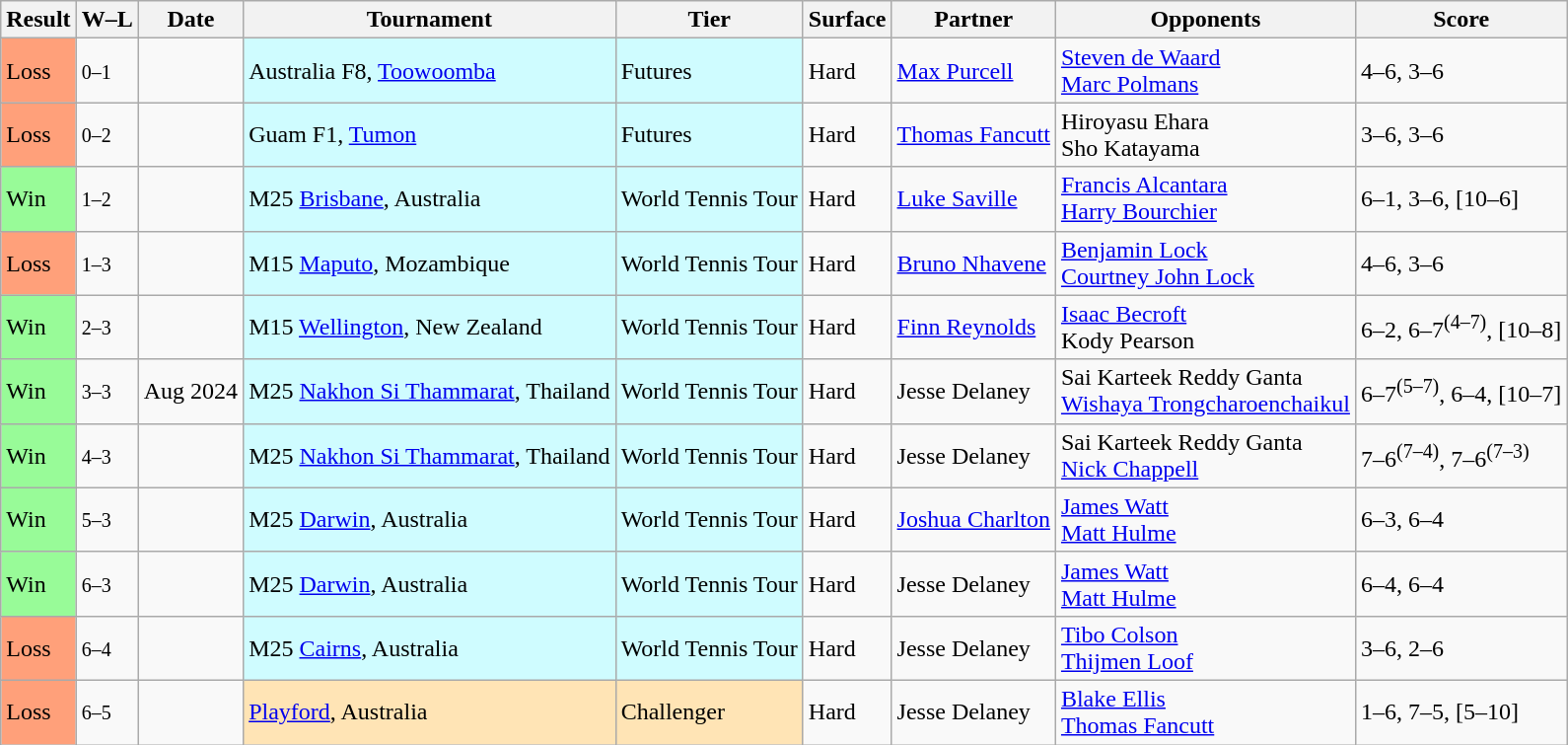<table class="sortable wikitable">
<tr>
<th>Result</th>
<th class="unsortable">W–L</th>
<th>Date</th>
<th>Tournament</th>
<th>Tier</th>
<th>Surface</th>
<th>Partner</th>
<th>Opponents</th>
<th class="unsortable">Score</th>
</tr>
<tr>
<td bgcolor=FFA07A>Loss</td>
<td><small>0–1</small></td>
<td></td>
<td style="background:#cffcff;">Australia F8, <a href='#'>Toowoomba</a></td>
<td style="background:#cffcff;">Futures</td>
<td>Hard</td>
<td> <a href='#'>Max Purcell</a></td>
<td> <a href='#'>Steven de Waard</a><br> <a href='#'>Marc Polmans</a></td>
<td>4–6, 3–6</td>
</tr>
<tr>
<td bgcolor=FFA07A>Loss</td>
<td><small>0–2</small></td>
<td></td>
<td style="background:#cffcff;">Guam F1, <a href='#'>Tumon</a></td>
<td style="background:#cffcff;">Futures</td>
<td>Hard</td>
<td> <a href='#'>Thomas Fancutt</a></td>
<td> Hiroyasu Ehara<br> Sho Katayama</td>
<td>3–6, 3–6</td>
</tr>
<tr>
<td bgcolor=98FB98>Win</td>
<td><small>1–2</small></td>
<td></td>
<td style="background:#cffcff;">M25 <a href='#'>Brisbane</a>, Australia</td>
<td style="background:#cffcff;">World Tennis Tour</td>
<td>Hard</td>
<td> <a href='#'>Luke Saville</a></td>
<td> <a href='#'>Francis Alcantara</a><br> <a href='#'>Harry Bourchier</a></td>
<td>6–1, 3–6, [10–6]</td>
</tr>
<tr>
<td bgcolor=FFA07A>Loss</td>
<td><small>1–3</small></td>
<td></td>
<td style="background:#cffcff;">M15 <a href='#'>Maputo</a>, Mozambique</td>
<td style="background:#cffcff;">World Tennis Tour</td>
<td>Hard</td>
<td> <a href='#'>Bruno Nhavene</a></td>
<td> <a href='#'>Benjamin Lock</a><br> <a href='#'>Courtney John Lock</a></td>
<td>4–6, 3–6</td>
</tr>
<tr>
<td bgcolor=98FB98>Win</td>
<td><small>2–3</small></td>
<td></td>
<td style="background:#cffcff;">M15 <a href='#'>Wellington</a>, New Zealand</td>
<td style="background:#cffcff;">World Tennis Tour</td>
<td>Hard</td>
<td> <a href='#'>Finn Reynolds</a></td>
<td> <a href='#'>Isaac Becroft</a><br> Kody Pearson</td>
<td>6–2, 6–7<sup>(4–7)</sup>, [10–8]</td>
</tr>
<tr>
<td bgcolor="98FB98">Win</td>
<td><small>3–3</small></td>
<td>Aug 2024</td>
<td style="background:#cffcff;">M25 <a href='#'>Nakhon Si Thammarat</a>, Thailand</td>
<td style="background:#cffcff;">World Tennis Tour</td>
<td>Hard</td>
<td> Jesse Delaney</td>
<td> Sai Karteek Reddy Ganta<br> <a href='#'>Wishaya Trongcharoenchaikul</a></td>
<td>6–7<sup>(5–7)</sup>, 6–4, [10–7]</td>
</tr>
<tr>
<td bgcolor="98FB98">Win</td>
<td><small>4–3</small></td>
<td></td>
<td style="background:#cffcff;">M25 <a href='#'>Nakhon Si Thammarat</a>, Thailand</td>
<td style="background:#cffcff;">World Tennis Tour</td>
<td>Hard</td>
<td> Jesse Delaney</td>
<td> Sai Karteek Reddy Ganta<br> <a href='#'>Nick Chappell</a></td>
<td>7–6<sup>(7–4)</sup>, 7–6<sup>(7–3)</sup></td>
</tr>
<tr>
<td bgcolor="98FB98">Win</td>
<td><small>5–3</small></td>
<td></td>
<td style="background:#cffcff;">M25 <a href='#'>Darwin</a>, Australia</td>
<td style="background:#cffcff;">World Tennis Tour</td>
<td>Hard</td>
<td> <a href='#'>Joshua Charlton</a></td>
<td> <a href='#'>James Watt</a><br> <a href='#'>Matt Hulme</a></td>
<td>6–3, 6–4</td>
</tr>
<tr>
<td bgcolor="98FB98">Win</td>
<td><small>6–3</small></td>
<td></td>
<td style="background:#cffcff;">M25 <a href='#'>Darwin</a>, Australia</td>
<td style="background:#cffcff;">World Tennis Tour</td>
<td>Hard</td>
<td> Jesse Delaney</td>
<td> <a href='#'>James Watt</a><br> <a href='#'>Matt Hulme</a></td>
<td>6–4, 6–4</td>
</tr>
<tr>
<td bgcolor=FFA07A>Loss</td>
<td><small>6–4</small></td>
<td></td>
<td style="background:#cffcff;">M25 <a href='#'>Cairns</a>, Australia</td>
<td style="background:#cffcff;">World Tennis Tour</td>
<td>Hard</td>
<td> Jesse Delaney</td>
<td> <a href='#'>Tibo Colson</a><br><strong></strong> <a href='#'>Thijmen Loof</a></td>
<td>3–6, 2–6</td>
</tr>
<tr>
<td bgcolor=FFA07A>Loss</td>
<td><small>6–5</small></td>
<td></td>
<td style="background:moccasin;"><a href='#'>Playford</a>, Australia</td>
<td style="background:moccasin;">Challenger</td>
<td>Hard</td>
<td> Jesse Delaney</td>
<td> <a href='#'>Blake Ellis</a><br> <a href='#'>Thomas Fancutt</a></td>
<td>1–6, 7–5, [5–10]</td>
</tr>
</table>
